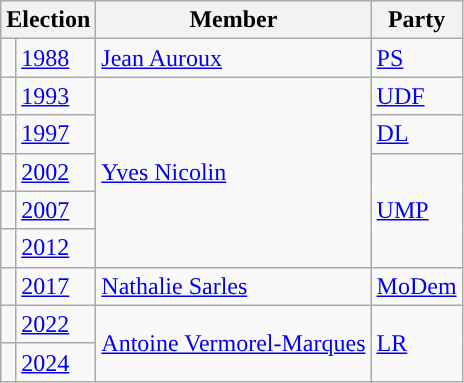<table class="wikitable">
<tr>
<th colspan=2>Election</th>
<th>Member</th>
<th>Party</th>
</tr>
<tr>
<td style="background-color: "></td>
<td><a href='#'>1988</a></td>
<td><a href='#'>Jean Auroux</a></td>
<td><a href='#'>PS</a></td>
</tr>
<tr>
<td style="background-color: "></td>
<td><a href='#'>1993</a></td>
<td rowspan="5"><a href='#'>Yves Nicolin</a></td>
<td><a href='#'>UDF</a></td>
</tr>
<tr>
<td style="background-color: "></td>
<td><a href='#'>1997</a></td>
<td><a href='#'>DL</a></td>
</tr>
<tr>
<td style="background-color: "></td>
<td><a href='#'>2002</a></td>
<td rowspan="3"><a href='#'>UMP</a></td>
</tr>
<tr>
<td style="background-color: "></td>
<td><a href='#'>2007</a></td>
</tr>
<tr>
<td style="background-color: "></td>
<td><a href='#'>2012</a></td>
</tr>
<tr>
<td style="background-color: "></td>
<td><a href='#'>2017</a></td>
<td><a href='#'>Nathalie Sarles</a></td>
<td><a href='#'>MoDem</a></td>
</tr>
<tr>
<td style="color:inherit;background-color: "></td>
<td><a href='#'>2022</a></td>
<td rowspan="2"><a href='#'>Antoine Vermorel-Marques</a></td>
<td rowspan="2"><a href='#'>LR</a></td>
</tr>
<tr>
<td style="color:inherit;background-color: "></td>
<td><a href='#'>2024</a></td>
</tr>
</table>
